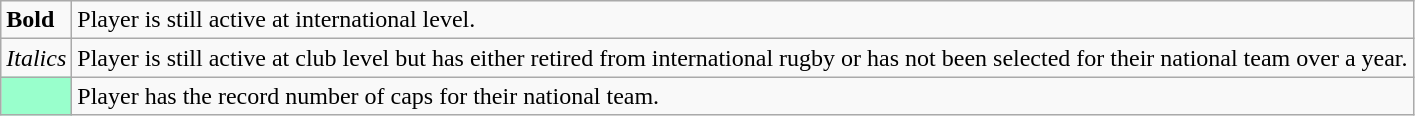<table class="wikitable">
<tr>
<td><strong>Bold</strong></td>
<td>Player is still active at international level.</td>
</tr>
<tr>
<td><em>Italics</em></td>
<td>Player is still active at club level but has either retired from international rugby or has not been selected for their national team over a year.</td>
</tr>
<tr>
<td bgcolor=#9FC></td>
<td>Player has the record number of caps for their national team.</td>
</tr>
</table>
